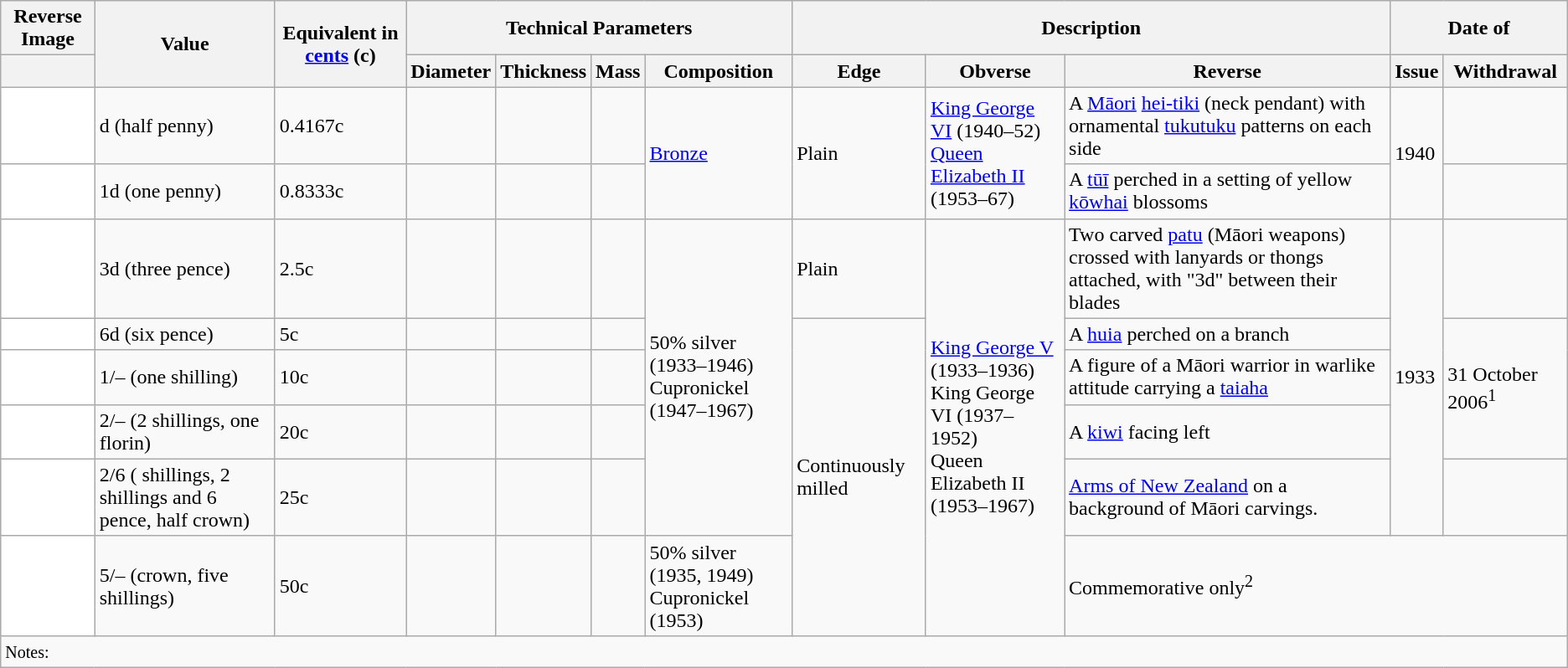<table class="wikitable">
<tr>
<th>Reverse Image</th>
<th rowspan=2>Value</th>
<th rowspan=2>Equivalent in <a href='#'>cents</a> (c)</th>
<th colspan=4>Technical Parameters</th>
<th colspan=3>Description</th>
<th colspan=2>Date of</th>
</tr>
<tr>
<th></th>
<th>Diameter</th>
<th>Thickness</th>
<th>Mass</th>
<th>Composition</th>
<th>Edge</th>
<th>Obverse</th>
<th>Reverse</th>
<th>Issue</th>
<th>Withdrawal</th>
</tr>
<tr>
<td align="center" style="background:white"></td>
<td>d (half penny)</td>
<td>0.4167c</td>
<td></td>
<td></td>
<td></td>
<td rowspan=2><a href='#'>Bronze</a></td>
<td rowspan=2>Plain</td>
<td rowspan=2><a href='#'>King George VI</a> (1940–52) <br> <a href='#'>Queen Elizabeth II</a> (1953–67)</td>
<td>A <a href='#'>Māori</a> <a href='#'>hei-tiki</a> (neck pendant) with ornamental <a href='#'>tukutuku</a> patterns on each side</td>
<td rowspan=2>1940</td>
<td></td>
</tr>
<tr>
<td align="center" style="background:white"></td>
<td>1d (one penny)</td>
<td>0.8333c</td>
<td></td>
<td></td>
<td></td>
<td>A <a href='#'>tūī</a> perched in a setting of yellow <a href='#'>kōwhai</a> blossoms</td>
<td></td>
</tr>
<tr>
<td align="center" style="background:white"></td>
<td>3d (three pence)</td>
<td>2.5c</td>
<td></td>
<td></td>
<td></td>
<td rowspan=5>50% silver (1933–1946) <br> Cupronickel (1947–1967)</td>
<td>Plain</td>
<td rowspan=6><a href='#'>King George V</a> (1933–1936) <br> King George VI (1937–1952) <br> Queen Elizabeth II (1953–1967)</td>
<td>Two carved <a href='#'>patu</a> (Māori weapons) crossed with lanyards or thongs attached, with "3d" between their blades</td>
<td rowspan=5>1933</td>
<td></td>
</tr>
<tr>
<td align="center" style="background:white"></td>
<td>6d (six pence)</td>
<td>5c</td>
<td></td>
<td></td>
<td></td>
<td rowspan=5>Continuously milled</td>
<td>A <a href='#'>huia</a> perched on a branch</td>
<td rowspan=3>31 October 2006<sup>1</sup></td>
</tr>
<tr>
<td align="center" style="background:white"></td>
<td>1/– (one shilling)</td>
<td>10c</td>
<td></td>
<td></td>
<td></td>
<td>A figure of a Māori warrior in warlike attitude carrying a <a href='#'>taiaha</a></td>
</tr>
<tr>
<td align="center" style="background:white"></td>
<td>2/– (2 shillings, one florin)</td>
<td>20c</td>
<td></td>
<td></td>
<td></td>
<td>A <a href='#'>kiwi</a> facing left</td>
</tr>
<tr>
<td align="center" style="background:white"></td>
<td>2/6 ( shillings, 2 shillings and 6 pence, half crown)</td>
<td>25c</td>
<td></td>
<td></td>
<td></td>
<td><a href='#'>Arms of New Zealand</a> on a background of Māori carvings.</td>
<td></td>
</tr>
<tr>
<td align="center" style="background:white"></td>
<td>5/– (crown, five shillings)</td>
<td>50c</td>
<td></td>
<td></td>
<td></td>
<td>50% silver (1935, 1949) <br> Cupronickel (1953)</td>
<td colspan=3>Commemorative only<sup>2</sup></td>
</tr>
<tr>
<td colspan=12> <small>Notes: </small></td>
</tr>
</table>
